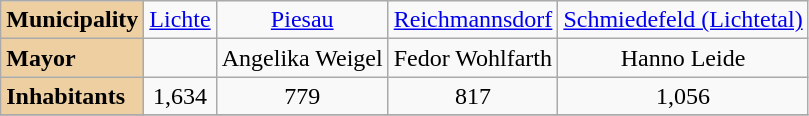<table class="wikitable">
<tr -->
<td bgcolor="#EECFA1"><strong>Municipality</strong></td>
<td align="center"><a href='#'>Lichte</a></td>
<td align="center"><a href='#'>Piesau</a></td>
<td><a href='#'>Reichmannsdorf</a></td>
<td><a href='#'>Schmiedefeld (Lichtetal)</a></td>
</tr>
<tr -->
<td bgcolor="#EECFA1"><strong>Mayor</strong></td>
<td></td>
<td>Angelika Weigel</td>
<td>Fedor Wohlfarth</td>
<td align="center">Hanno Leide</td>
</tr>
<tr -->
<td bgcolor="#EECFA1"><strong>Inhabitants</strong></td>
<td align="center">1,634</td>
<td align="center">779</td>
<td align="center">817</td>
<td align="center">1,056</td>
</tr>
<tr -->
</tr>
</table>
